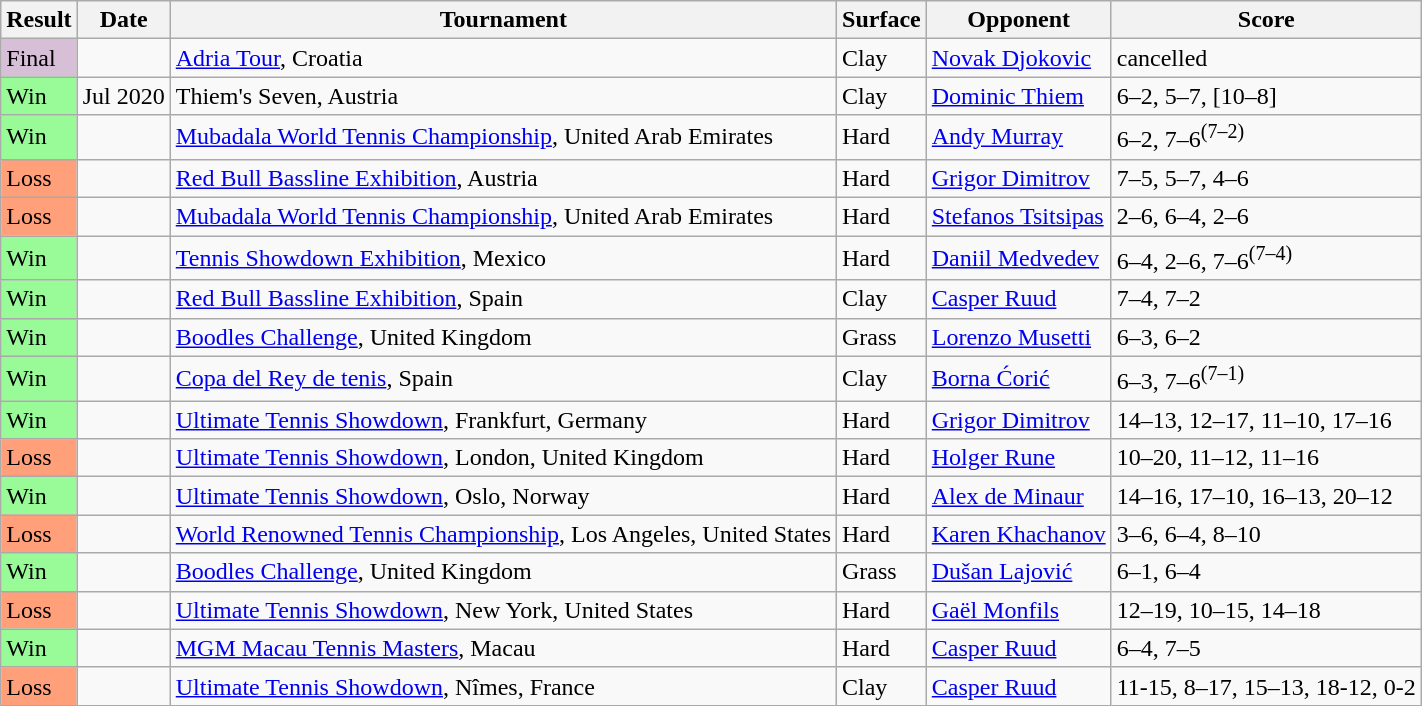<table class="sortable wikitable">
<tr>
<th>Result</th>
<th>Date</th>
<th>Tournament</th>
<th>Surface</th>
<th>Opponent</th>
<th class="unsortable">Score</th>
</tr>
<tr>
<td bgcolor=thistle>Final</td>
<td><a href='#'></a></td>
<td><a href='#'>Adria Tour</a>, Croatia</td>
<td>Clay</td>
<td> <a href='#'>Novak Djokovic</a></td>
<td>cancelled</td>
</tr>
<tr>
<td bgcolor=98FB98>Win</td>
<td>Jul 2020</td>
<td>Thiem's Seven, Austria</td>
<td>Clay</td>
<td> <a href='#'>Dominic Thiem</a></td>
<td>6–2, 5–7, [10–8]</td>
</tr>
<tr>
<td bgcolor=98FB98>Win</td>
<td><a href='#'></a></td>
<td><a href='#'>Mubadala World Tennis Championship</a>, United Arab Emirates</td>
<td>Hard</td>
<td> <a href='#'>Andy Murray</a></td>
<td>6–2, 7–6<sup>(7–2)</sup></td>
</tr>
<tr>
<td bgcolor=ffa07a>Loss</td>
<td><a href='#'></a></td>
<td><a href='#'>Red Bull Bassline Exhibition</a>, Austria</td>
<td>Hard</td>
<td> <a href='#'>Grigor Dimitrov</a></td>
<td>7–5, 5–7, 4–6</td>
</tr>
<tr>
<td bgcolor=ffa07a>Loss</td>
<td><a href='#'></a></td>
<td><a href='#'>Mubadala World Tennis Championship</a>, United Arab Emirates</td>
<td>Hard</td>
<td> <a href='#'>Stefanos Tsitsipas</a></td>
<td>2–6, 6–4, 2–6</td>
</tr>
<tr>
<td bgcolor=98FB98>Win</td>
<td><a href='#'></a></td>
<td><a href='#'>Tennis Showdown Exhibition</a>, Mexico</td>
<td>Hard</td>
<td> <a href='#'>Daniil Medvedev</a></td>
<td>6–4, 2–6, 7–6<sup>(7–4)</sup></td>
</tr>
<tr>
<td bgcolor=98FB98>Win</td>
<td><a href='#'></a></td>
<td><a href='#'>Red Bull Bassline Exhibition</a>, Spain</td>
<td>Clay</td>
<td> <a href='#'>Casper Ruud</a></td>
<td>7–4, 7–2</td>
</tr>
<tr>
<td bgcolor=98FB98>Win</td>
<td><a href='#'></a></td>
<td><a href='#'>Boodles Challenge</a>, United Kingdom</td>
<td>Grass</td>
<td> <a href='#'>Lorenzo Musetti</a></td>
<td>6–3, 6–2</td>
</tr>
<tr>
<td bgcolor=98FB98>Win</td>
<td><a href='#'></a></td>
<td><a href='#'>Copa del Rey de tenis</a>, Spain</td>
<td>Clay</td>
<td> <a href='#'>Borna Ćorić</a></td>
<td>6–3, 7–6<sup>(7–1)</sup></td>
</tr>
<tr>
<td bgcolor=98FB98>Win</td>
<td><a href='#'></a></td>
<td><a href='#'>Ultimate Tennis Showdown</a>, Frankfurt, Germany</td>
<td>Hard</td>
<td> <a href='#'>Grigor Dimitrov</a></td>
<td>14–13, 12–17, 11–10, 17–16</td>
</tr>
<tr>
<td bgcolor=ffa07a>Loss</td>
<td><a href='#'></a></td>
<td><a href='#'>Ultimate Tennis Showdown</a>, London, United Kingdom</td>
<td>Hard</td>
<td> <a href='#'>Holger Rune</a></td>
<td>10–20, 11–12, 11–16</td>
</tr>
<tr>
<td bgcolor=98FB98>Win</td>
<td><a href='#'></a></td>
<td><a href='#'>Ultimate Tennis Showdown</a>, Oslo, Norway</td>
<td>Hard</td>
<td> <a href='#'>Alex de Minaur</a></td>
<td>14–16, 17–10, 16–13, 20–12</td>
</tr>
<tr>
<td bgcolor=ffa07a>Loss</td>
<td><a href='#'></a></td>
<td><a href='#'>World Renowned Tennis Championship</a>, Los Angeles, United States</td>
<td>Hard</td>
<td> <a href='#'>Karen Khachanov</a></td>
<td>3–6, 6–4, 8–10</td>
</tr>
<tr>
<td bgcolor=98FB98>Win</td>
<td><a href='#'></a></td>
<td><a href='#'>Boodles Challenge</a>, United Kingdom</td>
<td>Grass</td>
<td> <a href='#'>Dušan Lajović</a></td>
<td>6–1, 6–4</td>
</tr>
<tr>
<td bgcolor=ffa07a>Loss</td>
<td><a href='#'></a></td>
<td><a href='#'>Ultimate Tennis Showdown</a>, New York, United States</td>
<td>Hard</td>
<td> <a href='#'>Gaël Monfils</a></td>
<td>12–19, 10–15, 14–18</td>
</tr>
<tr>
<td bgcolor=98FB98>Win</td>
<td><a href='#'></a></td>
<td><a href='#'>MGM Macau Tennis Masters</a>, Macau</td>
<td>Hard</td>
<td> <a href='#'>Casper Ruud</a></td>
<td>6–4, 7–5</td>
</tr>
<tr>
<td bgcolor=ffa07a>Loss</td>
<td><a href='#'></a></td>
<td><a href='#'>Ultimate Tennis Showdown</a>, Nîmes, France</td>
<td>Clay</td>
<td> <a href='#'>Casper Ruud</a></td>
<td>11-15, 8–17, 15–13, 18-12, 0-2</td>
</tr>
</table>
